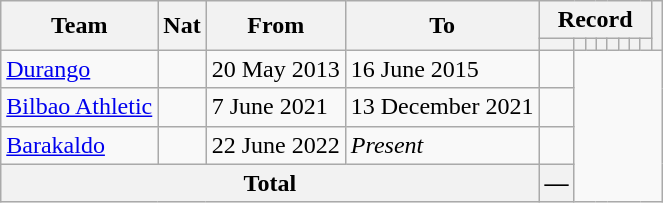<table class="wikitable" style="text-align: center">
<tr>
<th rowspan="2">Team</th>
<th rowspan="2">Nat</th>
<th rowspan="2">From</th>
<th rowspan="2">To</th>
<th colspan="8">Record</th>
<th rowspan=2></th>
</tr>
<tr>
<th></th>
<th></th>
<th></th>
<th></th>
<th></th>
<th></th>
<th></th>
<th></th>
</tr>
<tr>
<td align=left><a href='#'>Durango</a></td>
<td></td>
<td align=left>20 May 2013</td>
<td align=left>16 June 2015<br></td>
<td></td>
</tr>
<tr>
<td align=left><a href='#'>Bilbao Athletic</a></td>
<td></td>
<td align=left>7 June 2021</td>
<td align=left>13 December 2021<br></td>
<td></td>
</tr>
<tr>
<td align=left><a href='#'>Barakaldo</a></td>
<td></td>
<td align=left>22 June 2022</td>
<td align=left><em>Present</em><br></td>
<td></td>
</tr>
<tr>
<th colspan="4">Total<br></th>
<th>—</th>
</tr>
</table>
